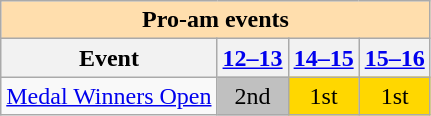<table class="wikitable" style="text-align:center">
<tr>
<th style="background-color: #ffdead; " colspan=4 align=center>Pro-am events</th>
</tr>
<tr>
<th>Event</th>
<th><a href='#'>12–13</a></th>
<th><a href='#'>14–15</a></th>
<th><a href='#'>15–16</a></th>
</tr>
<tr>
<td align=left><a href='#'>Medal Winners Open</a></td>
<td bgcolor=silver>2nd</td>
<td bgcolor=gold>1st</td>
<td bgcolor=gold>1st</td>
</tr>
</table>
